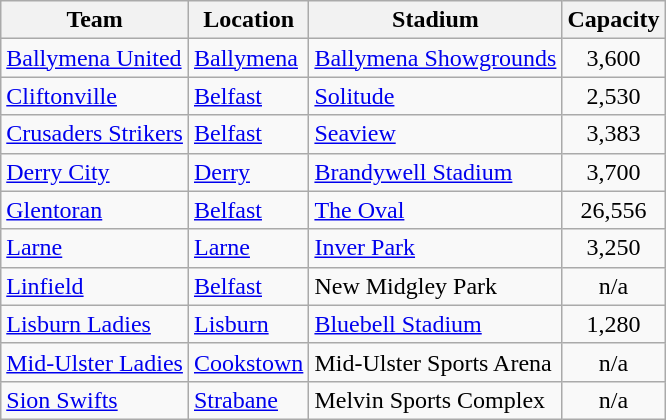<table class="wikitable sortable">
<tr>
<th>Team</th>
<th>Location</th>
<th>Stadium</th>
<th>Capacity</th>
</tr>
<tr>
<td><a href='#'>Ballymena United</a></td>
<td><a href='#'>Ballymena</a></td>
<td><a href='#'>Ballymena Showgrounds</a></td>
<td style="text-align:center">3,600</td>
</tr>
<tr>
<td><a href='#'>Cliftonville</a></td>
<td><a href='#'>Belfast</a> </td>
<td><a href='#'>Solitude</a></td>
<td style="text-align:center">2,530</td>
</tr>
<tr>
<td><a href='#'>Crusaders Strikers</a></td>
<td><a href='#'>Belfast</a> </td>
<td><a href='#'>Seaview</a></td>
<td style="text-align:center">3,383</td>
</tr>
<tr>
<td><a href='#'>Derry City</a></td>
<td><a href='#'>Derry</a></td>
<td><a href='#'>Brandywell Stadium</a></td>
<td style="text-align:center">3,700</td>
</tr>
<tr>
<td><a href='#'>Glentoran</a></td>
<td><a href='#'>Belfast</a> </td>
<td><a href='#'>The Oval</a></td>
<td style="text-align:center">26,556</td>
</tr>
<tr>
<td><a href='#'>Larne</a></td>
<td><a href='#'>Larne</a></td>
<td><a href='#'>Inver Park</a></td>
<td style="text-align:center">3,250</td>
</tr>
<tr>
<td><a href='#'>Linfield</a></td>
<td><a href='#'>Belfast</a> </td>
<td>New Midgley Park</td>
<td style="text-align:center">n/a</td>
</tr>
<tr>
<td><a href='#'>Lisburn Ladies</a></td>
<td><a href='#'>Lisburn</a></td>
<td><a href='#'>Bluebell Stadium</a></td>
<td style="text-align:center">1,280</td>
</tr>
<tr>
<td><a href='#'>Mid-Ulster Ladies</a></td>
<td><a href='#'>Cookstown</a></td>
<td>Mid-Ulster Sports Arena</td>
<td style="text-align:center">n/a</td>
</tr>
<tr>
<td><a href='#'>Sion Swifts</a></td>
<td><a href='#'>Strabane</a></td>
<td>Melvin Sports Complex</td>
<td style="text-align:center">n/a</td>
</tr>
</table>
